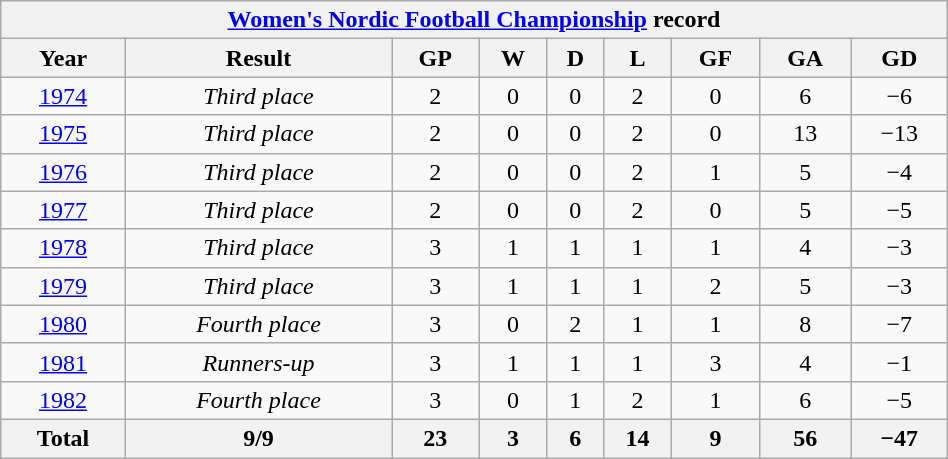<table class="wikitable" style="text-align: center; width:50%;">
<tr>
<th colspan=9><a href='#'>Women's Nordic Football Championship</a> record</th>
</tr>
<tr>
<th>Year</th>
<th>Result</th>
<th>GP</th>
<th>W</th>
<th>D</th>
<th>L</th>
<th>GF</th>
<th>GA</th>
<th>GD</th>
</tr>
<tr>
<td> <a href='#'>1974</a></td>
<td><em>Third place</em></td>
<td>2</td>
<td>0</td>
<td>0</td>
<td>2</td>
<td>0</td>
<td>6</td>
<td>−6</td>
</tr>
<tr>
<td> <a href='#'>1975</a></td>
<td><em>Third place</em></td>
<td>2</td>
<td>0</td>
<td>0</td>
<td>2</td>
<td>0</td>
<td>13</td>
<td>−13</td>
</tr>
<tr>
<td> <a href='#'>1976</a></td>
<td><em>Third place</em></td>
<td>2</td>
<td>0</td>
<td>0</td>
<td>2</td>
<td>1</td>
<td>5</td>
<td>−4</td>
</tr>
<tr>
<td> <a href='#'>1977</a></td>
<td><em>Third place</em></td>
<td>2</td>
<td>0</td>
<td>0</td>
<td>2</td>
<td>0</td>
<td>5</td>
<td>−5</td>
</tr>
<tr>
<td> <a href='#'>1978</a></td>
<td><em>Third place</em></td>
<td>3</td>
<td>1</td>
<td>1</td>
<td>1</td>
<td>1</td>
<td>4</td>
<td>−3</td>
</tr>
<tr>
<td> <a href='#'>1979</a></td>
<td><em>Third place</em></td>
<td>3</td>
<td>1</td>
<td>1</td>
<td>1</td>
<td>2</td>
<td>5</td>
<td>−3</td>
</tr>
<tr>
<td> <a href='#'>1980</a></td>
<td><em>Fourth place</em></td>
<td>3</td>
<td>0</td>
<td>2</td>
<td>1</td>
<td>1</td>
<td>8</td>
<td>−7</td>
</tr>
<tr>
<td> <a href='#'>1981</a></td>
<td><em>Runners-up</em></td>
<td>3</td>
<td>1</td>
<td>1</td>
<td>1</td>
<td>3</td>
<td>4</td>
<td>−1</td>
</tr>
<tr>
<td> <a href='#'>1982</a></td>
<td><em>Fourth place</em></td>
<td>3</td>
<td>0</td>
<td>1</td>
<td>2</td>
<td>1</td>
<td>6</td>
<td>−5</td>
</tr>
<tr>
<th>Total</th>
<th>9/9</th>
<th>23</th>
<th>3</th>
<th>6</th>
<th>14</th>
<th>9</th>
<th>56</th>
<th>−47</th>
</tr>
</table>
